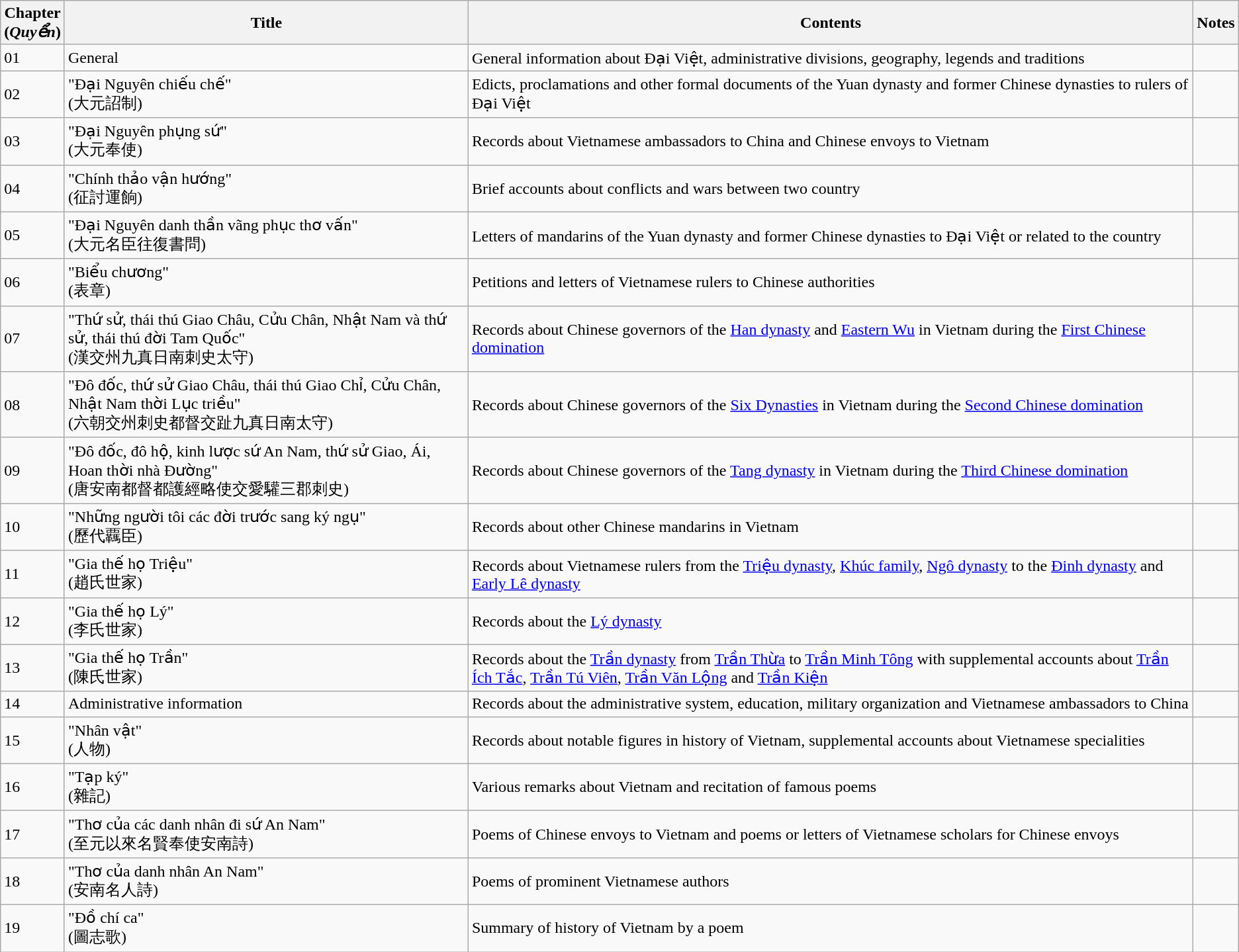<table class="wikitable">
<tr>
<th>Chapter<br>(<em>Quyển</em>)</th>
<th>Title</th>
<th>Contents</th>
<th>Notes</th>
</tr>
<tr>
<td>01</td>
<td>General</td>
<td>General information about Đại Việt, administrative divisions, geography, legends and traditions</td>
<td></td>
</tr>
<tr>
<td>02</td>
<td>"Đại Nguyên chiếu chế"<br>(大元詔制)</td>
<td>Edicts, proclamations and other formal documents of the Yuan dynasty and former Chinese dynasties to rulers of Đại Việt</td>
<td></td>
</tr>
<tr>
<td>03</td>
<td>"Đại Nguyên phụng sứ"<br>(大元奉使)</td>
<td>Records about Vietnamese ambassadors to China and Chinese envoys to Vietnam</td>
<td></td>
</tr>
<tr>
<td>04</td>
<td>"Chính thảo vận hướng"<br>(征討運餉)</td>
<td>Brief accounts about conflicts and wars between two country</td>
<td></td>
</tr>
<tr>
<td>05</td>
<td>"Đại Nguyên danh thần vãng phục thơ vấn"<br>(大元名臣往復書問)</td>
<td>Letters of mandarins of the Yuan dynasty and former Chinese dynasties to Đại Việt or related to the country</td>
<td></td>
</tr>
<tr>
<td>06</td>
<td>"Biểu chương"<br>(表章)</td>
<td>Petitions and letters of Vietnamese rulers to Chinese authorities</td>
<td></td>
</tr>
<tr>
<td>07</td>
<td>"Thứ sử, thái thú Giao Châu, Cửu Chân, Nhật Nam và thứ sử, thái thú đời Tam Quốc"<br>(漢交州九真日南刺史太守)</td>
<td>Records about Chinese governors of the <a href='#'>Han dynasty</a> and <a href='#'>Eastern Wu</a> in Vietnam during the <a href='#'>First Chinese domination</a></td>
<td></td>
</tr>
<tr>
<td>08</td>
<td>"Đô đốc, thứ sử Giao Châu, thái thú Giao Chỉ, Cửu Chân, Nhật Nam thời Lục triều"<br>(六朝交州刺史都督交趾九真日南太守)</td>
<td>Records about Chinese governors of the <a href='#'>Six Dynasties</a> in Vietnam during the <a href='#'>Second Chinese domination</a></td>
<td></td>
</tr>
<tr>
<td>09</td>
<td>"Đô đốc, đô hộ, kinh lược sứ An Nam, thứ sử Giao, Ái, Hoan thời nhà Đường"<br>(唐安南都督都護經略使交愛驩三郡刺史)</td>
<td>Records about Chinese governors of the <a href='#'>Tang dynasty</a> in Vietnam during the <a href='#'>Third Chinese domination</a></td>
<td></td>
</tr>
<tr>
<td>10</td>
<td>"Những người tôi các đời trước sang ký ngụ"<br>(歷代覊臣)</td>
<td>Records about other Chinese mandarins in Vietnam</td>
<td></td>
</tr>
<tr>
<td>11</td>
<td>"Gia thế họ Triệu"<br>(趙氏世家)</td>
<td>Records about Vietnamese rulers from the <a href='#'>Triệu dynasty</a>, <a href='#'>Khúc family</a>, <a href='#'>Ngô dynasty</a> to the <a href='#'>Đinh dynasty</a> and <a href='#'>Early Lê dynasty</a></td>
<td></td>
</tr>
<tr>
<td>12</td>
<td>"Gia thế họ Lý"<br>(李氏世家)</td>
<td>Records about the <a href='#'>Lý dynasty</a></td>
<td></td>
</tr>
<tr>
<td>13</td>
<td>"Gia thế họ Trần"<br>(陳氏世家)</td>
<td>Records about the <a href='#'>Trần dynasty</a> from <a href='#'>Trần Thừa</a> to <a href='#'>Trần Minh Tông</a> with supplemental accounts about <a href='#'>Trần Ích Tắc</a>, <a href='#'>Trần Tú Viên</a>, <a href='#'>Trần Văn Lộng</a> and <a href='#'>Trần Kiện</a></td>
<td></td>
</tr>
<tr>
<td>14</td>
<td>Administrative information</td>
<td>Records about the administrative system, education, military organization and Vietnamese ambassadors to China</td>
<td></td>
</tr>
<tr>
<td>15</td>
<td>"Nhân vật"<br>(人物)</td>
<td>Records about notable figures in history of Vietnam, supplemental accounts about Vietnamese specialities</td>
<td></td>
</tr>
<tr>
<td>16</td>
<td>"Tạp ký"<br>(雜記)</td>
<td>Various remarks about Vietnam and recitation of famous poems</td>
<td></td>
</tr>
<tr>
<td>17</td>
<td>"Thơ của các danh nhân đi sứ An Nam"<br>(至元以來名賢奉使安南詩)</td>
<td>Poems of Chinese envoys to Vietnam and poems or letters of Vietnamese scholars for Chinese envoys</td>
<td></td>
</tr>
<tr>
<td>18</td>
<td>"Thơ của danh nhân An Nam"<br>(安南名人詩)</td>
<td>Poems of prominent Vietnamese authors</td>
<td></td>
</tr>
<tr>
<td>19</td>
<td>"Đồ chí ca"<br>(圖志歌)</td>
<td>Summary of history of Vietnam by a poem</td>
<td></td>
</tr>
</table>
